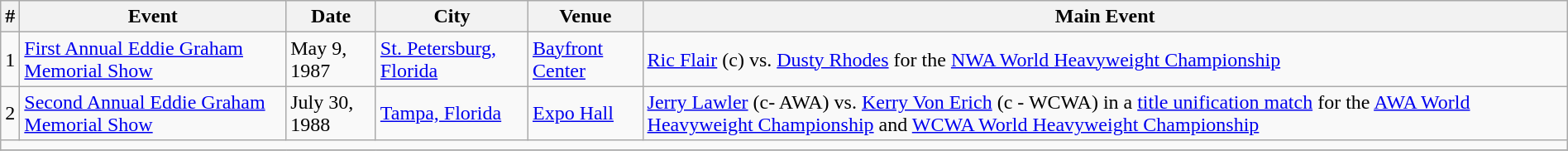<table class="wikitable" align="center" width="100%">
<tr>
<th>#</th>
<th>Event</th>
<th>Date</th>
<th>City</th>
<th>Venue</th>
<th>Main Event</th>
</tr>
<tr>
<td>1</td>
<td><a href='#'>First Annual Eddie Graham Memorial Show</a></td>
<td>May 9, 1987</td>
<td><a href='#'>St. Petersburg, Florida</a></td>
<td><a href='#'>Bayfront Center</a></td>
<td><a href='#'>Ric Flair</a> (c) vs. <a href='#'>Dusty Rhodes</a> for the <a href='#'>NWA World Heavyweight Championship</a></td>
</tr>
<tr>
<td>2</td>
<td><a href='#'>Second Annual Eddie Graham Memorial Show</a></td>
<td>July 30, 1988</td>
<td><a href='#'>Tampa, Florida</a></td>
<td><a href='#'>Expo Hall</a></td>
<td><a href='#'>Jerry Lawler</a> (c- AWA) vs. <a href='#'>Kerry Von Erich</a> (c - WCWA) in a <a href='#'>title unification match</a> for the <a href='#'>AWA World Heavyweight Championship</a> and <a href='#'>WCWA World Heavyweight Championship</a></td>
</tr>
<tr>
<td colspan="10"></td>
</tr>
<tr>
</tr>
</table>
